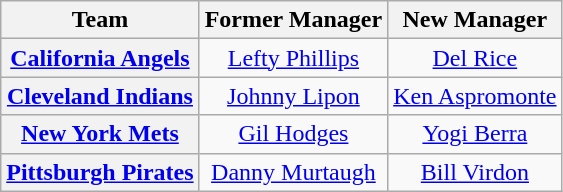<table class="wikitable plainrowheaders" style="text-align:center;">
<tr>
<th>Team</th>
<th>Former Manager</th>
<th>New Manager</th>
</tr>
<tr>
<th scope="row" style="text-align:center;"><a href='#'>California Angels</a></th>
<td><a href='#'>Lefty Phillips</a></td>
<td><a href='#'>Del Rice</a></td>
</tr>
<tr>
<th scope="row" style="text-align:center;"><a href='#'>Cleveland Indians</a></th>
<td><a href='#'>Johnny Lipon</a></td>
<td><a href='#'>Ken Aspromonte</a></td>
</tr>
<tr>
<th scope="row" style="text-align:center;"><a href='#'>New York Mets</a></th>
<td><a href='#'>Gil Hodges</a></td>
<td><a href='#'>Yogi Berra</a></td>
</tr>
<tr>
<th scope="row" style="text-align:center;"><a href='#'>Pittsburgh Pirates</a></th>
<td><a href='#'>Danny Murtaugh</a></td>
<td><a href='#'>Bill Virdon</a></td>
</tr>
</table>
